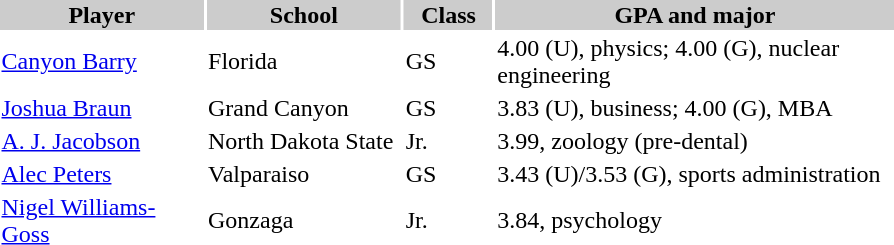<table style="width:600px" "border:'1' 'solid' 'gray' ">
<tr>
<th style="background:#ccc; width:23%;">Player</th>
<th style="background:#ccc; width:22%;">School</th>
<th style="background:#ccc; width:10%;">Class</th>
<th style="background:#ccc; width:45%;">GPA and major</th>
</tr>
<tr>
<td><a href='#'>Canyon Barry</a></td>
<td>Florida</td>
<td>GS</td>
<td>4.00 (U), physics; 4.00 (G), nuclear engineering</td>
</tr>
<tr>
<td><a href='#'>Joshua Braun</a></td>
<td>Grand Canyon</td>
<td>GS</td>
<td>3.83 (U), business; 4.00 (G), MBA</td>
</tr>
<tr>
<td><a href='#'>A. J. Jacobson</a></td>
<td>North Dakota State</td>
<td>Jr.</td>
<td>3.99, zoology (pre-dental)</td>
</tr>
<tr>
<td><a href='#'>Alec Peters</a></td>
<td>Valparaiso</td>
<td>GS</td>
<td>3.43 (U)/3.53 (G), sports administration</td>
</tr>
<tr>
<td><a href='#'>Nigel Williams-Goss</a></td>
<td>Gonzaga</td>
<td>Jr.</td>
<td>3.84, psychology</td>
</tr>
</table>
